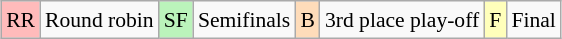<table class="wikitable" style="margin:0.5em auto; font-size:90%; line-height:1.25em;">
<tr>
<td style="background-color:#FFBBBB" align="center">RR</td>
<td>Round robin</td>
<td style="background-color:#BBF3BB" align="center">SF</td>
<td>Semifinals</td>
<td style="background-color:#FEDCBA" align="center">B</td>
<td>3rd place play-off</td>
<td style="background-color:#FFFFBB" align="center">F</td>
<td>Final</td>
</tr>
</table>
